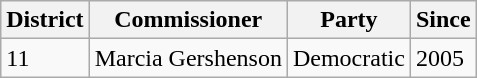<table class="wikitable">
<tr>
<th>District</th>
<th>Commissioner</th>
<th>Party</th>
<th>Since</th>
</tr>
<tr>
<td>11</td>
<td>Marcia Gershenson</td>
<td>Democratic</td>
<td>2005</td>
</tr>
</table>
